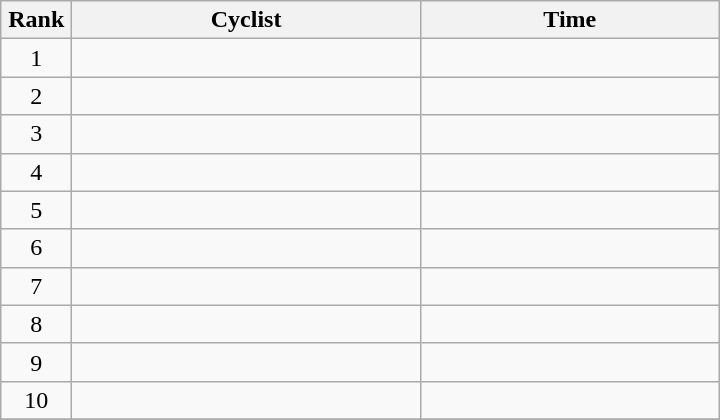<table class="wikitable" style="width:30em;margin-bottom:0;">
<tr>
<th>Rank</th>
<th>Cyclist</th>
<th>Time</th>
</tr>
<tr>
<td style="width:40px; text-align:center;">1</td>
<td style="width:225px;"></td>
<td align="right"></td>
</tr>
<tr>
<td style="text-align:center;">2</td>
<td></td>
<td align="right"></td>
</tr>
<tr>
<td style="text-align:center;">3</td>
<td></td>
<td align="right"></td>
</tr>
<tr>
<td style="text-align:center;">4</td>
<td></td>
<td align="right"></td>
</tr>
<tr>
<td style="text-align:center;">5</td>
<td></td>
<td align="right"></td>
</tr>
<tr>
<td style="text-align:center;">6</td>
<td></td>
<td align="right"></td>
</tr>
<tr>
<td style="text-align:center;">7</td>
<td></td>
<td align="right"></td>
</tr>
<tr>
<td style="text-align:center;">8</td>
<td></td>
<td align="right"></td>
</tr>
<tr>
<td style="text-align:center;">9</td>
<td></td>
<td align="right"></td>
</tr>
<tr>
<td style="text-align:center;">10</td>
<td></td>
<td align="right"></td>
</tr>
<tr>
</tr>
</table>
